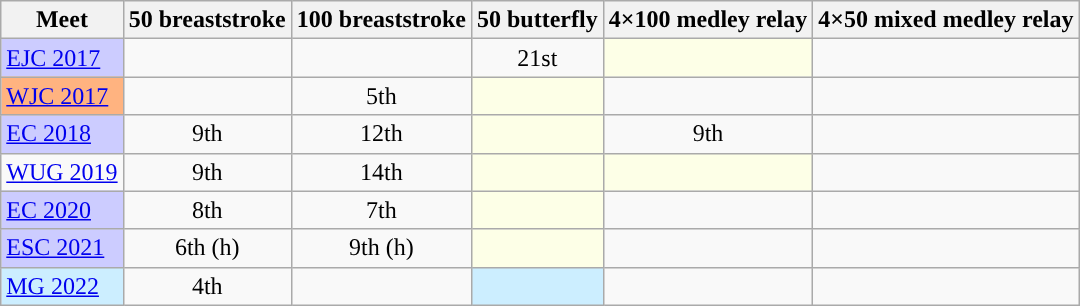<table class="sortable wikitable">
<tr>
<th>Meet</th>
<th class="unsortable">50 breaststroke</th>
<th class="unsortable">100 breaststroke</th>
<th class="unsortable">50 butterfly</th>
<th class="unsortable">4×100 medley relay</th>
<th class="unsortable">4×50 mixed medley relay</th>
</tr>
<tr>
<td style="background:#ccccff"><a href='#'>EJC 2017</a></td>
<td align="center"></td>
<td align="center"></td>
<td align="center">21st</td>
<td style="background:#fdffe7"></td>
<td></td>
</tr>
<tr>
<td style="background:#ffb380"><a href='#'>WJC 2017</a></td>
<td align="center"></td>
<td align="center">5th</td>
<td style="background:#fdffe7"></td>
<td align="center"></td>
<td></td>
</tr>
<tr>
<td style="background:#ccccff"><a href='#'>EC 2018</a></td>
<td align="center">9th</td>
<td align="center">12th</td>
<td style="background:#fdffe7"></td>
<td align="center">9th</td>
<td></td>
</tr>
<tr>
<td><a href='#'>WUG 2019</a></td>
<td align="center">9th</td>
<td align="center">14th</td>
<td style="background:#fdffe7"></td>
<td style="background:#fdffe7"></td>
<td></td>
</tr>
<tr>
<td style="background:#ccccff"><a href='#'>EC 2020</a></td>
<td align="center">8th</td>
<td align="center">7th</td>
<td style="background:#fdffe7"></td>
<td align="center"></td>
<td></td>
</tr>
<tr>
<td style="background:#ccccff"><a href='#'>ESC 2021</a></td>
<td align="center">6th (h)</td>
<td align="center">9th (h)</td>
<td style="background:#fdffe7"></td>
<td></td>
<td align="center"></td>
</tr>
<tr>
<td style="background:#cceeff"><a href='#'>MG 2022</a></td>
<td align="center">4th</td>
<td align="center"></td>
<td style="background:#cceeff"></td>
<td align="center"></td>
<td></td>
</tr>
</table>
